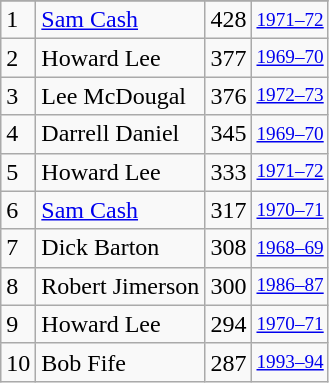<table class="wikitable">
<tr>
</tr>
<tr>
<td>1</td>
<td><a href='#'>Sam Cash</a></td>
<td>428</td>
<td style="font-size:80%;"><a href='#'>1971–72</a></td>
</tr>
<tr>
<td>2</td>
<td>Howard Lee</td>
<td>377</td>
<td style="font-size:80%;"><a href='#'>1969–70</a></td>
</tr>
<tr>
<td>3</td>
<td>Lee McDougal</td>
<td>376</td>
<td style="font-size:80%;"><a href='#'>1972–73</a></td>
</tr>
<tr>
<td>4</td>
<td>Darrell Daniel</td>
<td>345</td>
<td style="font-size:80%;"><a href='#'>1969–70</a></td>
</tr>
<tr>
<td>5</td>
<td>Howard Lee</td>
<td>333</td>
<td style="font-size:80%;"><a href='#'>1971–72</a></td>
</tr>
<tr>
<td>6</td>
<td><a href='#'>Sam Cash</a></td>
<td>317</td>
<td style="font-size:80%;"><a href='#'>1970–71</a></td>
</tr>
<tr>
<td>7</td>
<td>Dick Barton</td>
<td>308</td>
<td style="font-size:80%;"><a href='#'>1968–69</a></td>
</tr>
<tr>
<td>8</td>
<td>Robert Jimerson</td>
<td>300</td>
<td style="font-size:80%;"><a href='#'>1986–87</a></td>
</tr>
<tr>
<td>9</td>
<td>Howard Lee</td>
<td>294</td>
<td style="font-size:80%;"><a href='#'>1970–71</a></td>
</tr>
<tr>
<td>10</td>
<td>Bob Fife</td>
<td>287</td>
<td style="font-size:80%;"><a href='#'>1993–94</a></td>
</tr>
</table>
